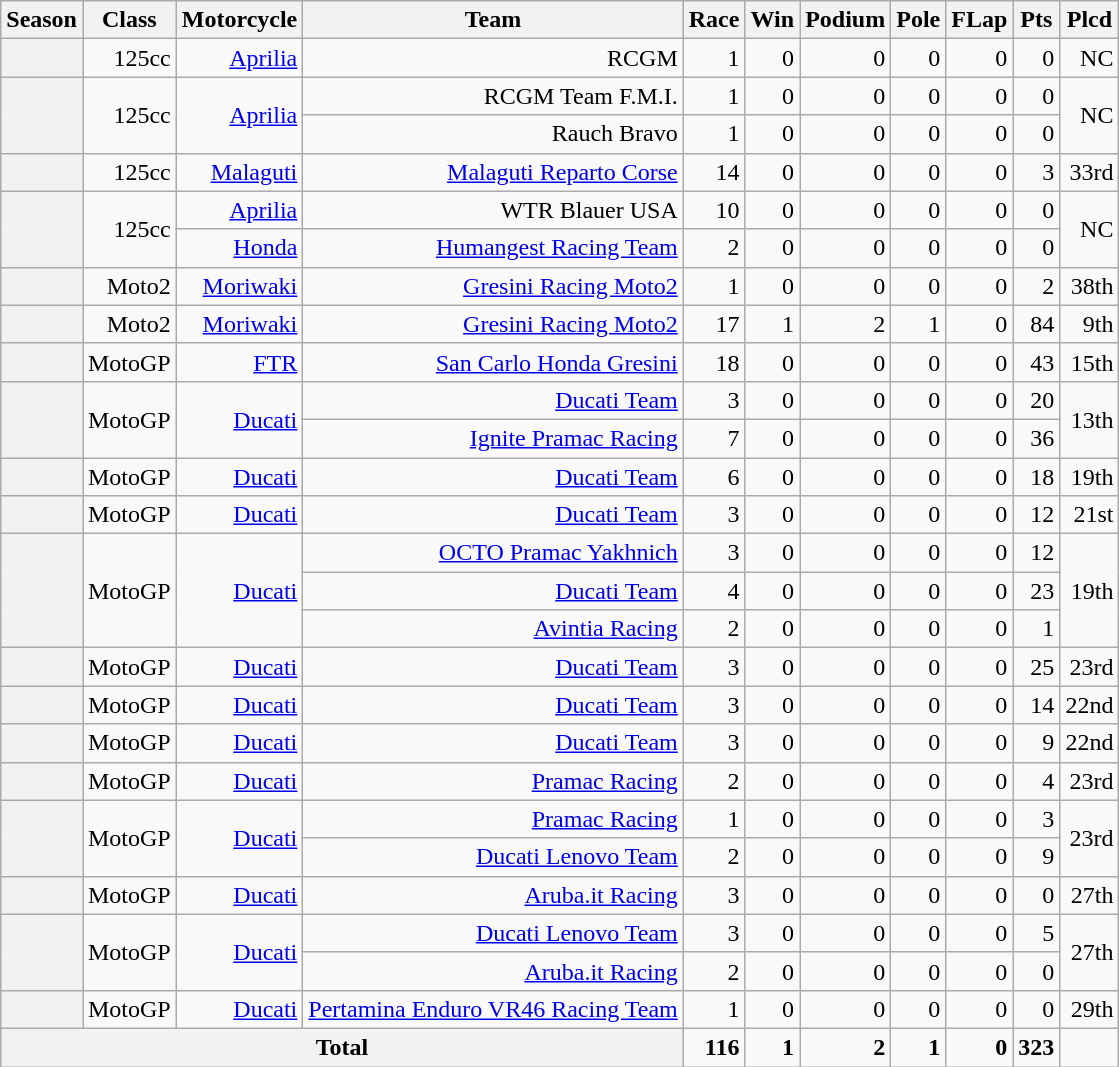<table class="wikitable" style=text-align:right>
<tr>
<th>Season</th>
<th>Class</th>
<th>Motorcycle</th>
<th>Team</th>
<th>Race</th>
<th>Win</th>
<th>Podium</th>
<th>Pole</th>
<th>FLap</th>
<th>Pts</th>
<th>Plcd</th>
</tr>
<tr>
<th></th>
<td>125cc</td>
<td><a href='#'>Aprilia</a></td>
<td>RCGM</td>
<td>1</td>
<td>0</td>
<td>0</td>
<td>0</td>
<td>0</td>
<td>0</td>
<td>NC</td>
</tr>
<tr>
<th rowspan=2></th>
<td rowspan=2>125cc</td>
<td rowspan=2><a href='#'>Aprilia</a></td>
<td>RCGM Team F.M.I.</td>
<td>1</td>
<td>0</td>
<td>0</td>
<td>0</td>
<td>0</td>
<td>0</td>
<td rowspan=2>NC</td>
</tr>
<tr>
<td>Rauch Bravo</td>
<td>1</td>
<td>0</td>
<td>0</td>
<td>0</td>
<td>0</td>
<td>0</td>
</tr>
<tr>
<th></th>
<td>125cc</td>
<td><a href='#'>Malaguti</a></td>
<td><a href='#'>Malaguti Reparto Corse</a></td>
<td>14</td>
<td>0</td>
<td>0</td>
<td>0</td>
<td>0</td>
<td>3</td>
<td>33rd</td>
</tr>
<tr>
<th rowspan=2></th>
<td rowspan=2>125cc</td>
<td><a href='#'>Aprilia</a></td>
<td>WTR Blauer USA</td>
<td>10</td>
<td>0</td>
<td>0</td>
<td>0</td>
<td>0</td>
<td>0</td>
<td rowspan=2>NC</td>
</tr>
<tr>
<td><a href='#'>Honda</a></td>
<td><a href='#'>Humangest Racing Team</a></td>
<td>2</td>
<td>0</td>
<td>0</td>
<td>0</td>
<td>0</td>
<td>0</td>
</tr>
<tr>
<th></th>
<td>Moto2</td>
<td><a href='#'>Moriwaki</a></td>
<td><a href='#'>Gresini Racing Moto2</a></td>
<td>1</td>
<td>0</td>
<td>0</td>
<td>0</td>
<td>0</td>
<td>2</td>
<td>38th</td>
</tr>
<tr>
<th></th>
<td>Moto2</td>
<td><a href='#'>Moriwaki</a></td>
<td><a href='#'>Gresini Racing Moto2</a></td>
<td>17</td>
<td>1</td>
<td>2</td>
<td>1</td>
<td>0</td>
<td>84</td>
<td>9th</td>
</tr>
<tr>
<th></th>
<td>MotoGP</td>
<td><a href='#'>FTR</a></td>
<td><a href='#'>San Carlo Honda Gresini</a></td>
<td>18</td>
<td>0</td>
<td>0</td>
<td>0</td>
<td>0</td>
<td>43</td>
<td>15th</td>
</tr>
<tr>
<th rowspan=2></th>
<td rowspan=2>MotoGP</td>
<td rowspan=2><a href='#'>Ducati</a></td>
<td><a href='#'>Ducati Team</a></td>
<td>3</td>
<td>0</td>
<td>0</td>
<td>0</td>
<td>0</td>
<td>20</td>
<td rowspan=2>13th</td>
</tr>
<tr>
<td><a href='#'>Ignite Pramac Racing</a></td>
<td>7</td>
<td>0</td>
<td>0</td>
<td>0</td>
<td>0</td>
<td>36</td>
</tr>
<tr>
<th></th>
<td>MotoGP</td>
<td><a href='#'>Ducati</a></td>
<td><a href='#'>Ducati Team</a></td>
<td>6</td>
<td>0</td>
<td>0</td>
<td>0</td>
<td>0</td>
<td>18</td>
<td>19th</td>
</tr>
<tr>
<th></th>
<td>MotoGP</td>
<td><a href='#'>Ducati</a></td>
<td><a href='#'>Ducati Team</a></td>
<td>3</td>
<td>0</td>
<td>0</td>
<td>0</td>
<td>0</td>
<td>12</td>
<td>21st</td>
</tr>
<tr>
<th rowspan=3></th>
<td rowspan=3>MotoGP</td>
<td rowspan=3><a href='#'>Ducati</a></td>
<td><a href='#'>OCTO Pramac Yakhnich</a></td>
<td>3</td>
<td>0</td>
<td>0</td>
<td>0</td>
<td>0</td>
<td>12</td>
<td rowspan=3>19th</td>
</tr>
<tr>
<td><a href='#'>Ducati Team</a></td>
<td>4</td>
<td>0</td>
<td>0</td>
<td>0</td>
<td>0</td>
<td>23</td>
</tr>
<tr>
<td><a href='#'>Avintia Racing</a></td>
<td>2</td>
<td>0</td>
<td>0</td>
<td>0</td>
<td>0</td>
<td>1</td>
</tr>
<tr>
<th></th>
<td>MotoGP</td>
<td><a href='#'>Ducati</a></td>
<td><a href='#'>Ducati Team</a></td>
<td>3</td>
<td>0</td>
<td>0</td>
<td>0</td>
<td>0</td>
<td>25</td>
<td>23rd</td>
</tr>
<tr>
<th></th>
<td>MotoGP</td>
<td><a href='#'>Ducati</a></td>
<td><a href='#'>Ducati Team</a></td>
<td>3</td>
<td>0</td>
<td>0</td>
<td>0</td>
<td>0</td>
<td>14</td>
<td>22nd</td>
</tr>
<tr>
<th></th>
<td>MotoGP</td>
<td><a href='#'>Ducati</a></td>
<td><a href='#'>Ducati Team</a></td>
<td>3</td>
<td>0</td>
<td>0</td>
<td>0</td>
<td>0</td>
<td>9</td>
<td>22nd</td>
</tr>
<tr>
<th></th>
<td>MotoGP</td>
<td><a href='#'>Ducati</a></td>
<td><a href='#'>Pramac Racing</a></td>
<td>2</td>
<td>0</td>
<td>0</td>
<td>0</td>
<td>0</td>
<td>4</td>
<td>23rd</td>
</tr>
<tr>
<th rowspan=2></th>
<td rowspan=2>MotoGP</td>
<td rowspan=2><a href='#'>Ducati</a></td>
<td><a href='#'>Pramac Racing</a></td>
<td>1</td>
<td>0</td>
<td>0</td>
<td>0</td>
<td>0</td>
<td>3</td>
<td rowspan=2>23rd</td>
</tr>
<tr>
<td><a href='#'>Ducati Lenovo Team</a></td>
<td>2</td>
<td>0</td>
<td>0</td>
<td>0</td>
<td>0</td>
<td>9</td>
</tr>
<tr>
<th></th>
<td>MotoGP</td>
<td><a href='#'>Ducati</a></td>
<td><a href='#'>Aruba.it Racing</a></td>
<td>3</td>
<td>0</td>
<td>0</td>
<td>0</td>
<td>0</td>
<td>0</td>
<td>27th</td>
</tr>
<tr>
<th rowspan=2></th>
<td rowspan=2>MotoGP</td>
<td rowspan=2><a href='#'>Ducati</a></td>
<td><a href='#'>Ducati Lenovo Team</a></td>
<td>3</td>
<td>0</td>
<td>0</td>
<td>0</td>
<td>0</td>
<td>5</td>
<td rowspan=2>27th</td>
</tr>
<tr>
<td><a href='#'>Aruba.it Racing</a></td>
<td>2</td>
<td>0</td>
<td>0</td>
<td>0</td>
<td>0</td>
<td>0</td>
</tr>
<tr>
<th></th>
<td>MotoGP</td>
<td><a href='#'>Ducati</a></td>
<td><a href='#'>Pertamina Enduro VR46 Racing Team</a></td>
<td>1</td>
<td>0</td>
<td>0</td>
<td>0</td>
<td>0</td>
<td>0</td>
<td>29th</td>
</tr>
<tr>
<th colspan=4>Total</th>
<td><strong>116</strong></td>
<td><strong>1</strong></td>
<td><strong>2</strong></td>
<td><strong>1</strong></td>
<td><strong>0</strong></td>
<td><strong>323</strong></td>
<td></td>
</tr>
</table>
